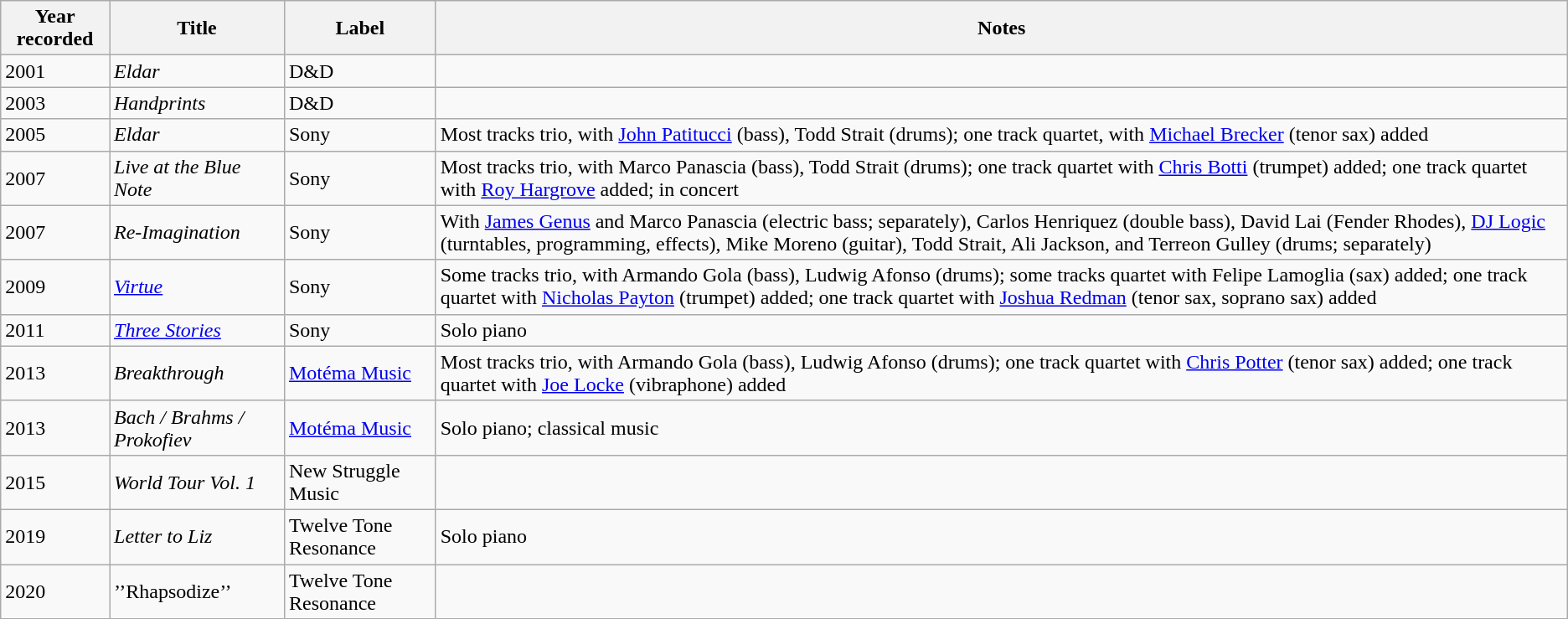<table class="wikitable sortable">
<tr>
<th>Year recorded</th>
<th>Title</th>
<th>Label</th>
<th>Notes</th>
</tr>
<tr>
<td>2001</td>
<td><em>Eldar</em></td>
<td>D&D</td>
<td></td>
</tr>
<tr>
<td>2003</td>
<td><em>Handprints</em></td>
<td>D&D</td>
<td></td>
</tr>
<tr>
<td>2005</td>
<td><em>Eldar</em></td>
<td>Sony</td>
<td>Most tracks trio, with <a href='#'>John Patitucci</a> (bass), Todd Strait (drums); one track quartet, with <a href='#'>Michael Brecker</a> (tenor sax) added</td>
</tr>
<tr>
<td>2007</td>
<td><em>Live at the Blue Note</em></td>
<td>Sony</td>
<td>Most tracks trio, with Marco Panascia (bass), Todd Strait (drums); one track quartet with <a href='#'>Chris Botti</a> (trumpet) added; one track quartet with <a href='#'>Roy Hargrove</a> added; in concert</td>
</tr>
<tr>
<td>2007</td>
<td><em>Re-Imagination</em></td>
<td>Sony</td>
<td>With <a href='#'>James Genus</a> and Marco Panascia (electric bass; separately), Carlos Henriquez (double bass), David Lai (Fender Rhodes), <a href='#'>DJ Logic</a> (turntables, programming, effects), Mike Moreno (guitar), Todd Strait, Ali Jackson, and Terreon Gulley (drums; separately)</td>
</tr>
<tr>
<td>2009</td>
<td><em><a href='#'>Virtue</a></em></td>
<td>Sony</td>
<td>Some tracks trio, with Armando Gola (bass), Ludwig Afonso (drums); some tracks quartet with Felipe Lamoglia (sax) added; one track quartet with <a href='#'>Nicholas Payton</a> (trumpet) added; one track quartet with <a href='#'>Joshua Redman</a> (tenor sax, soprano sax) added</td>
</tr>
<tr>
<td>2011</td>
<td><em><a href='#'>Three Stories</a></em></td>
<td>Sony</td>
<td>Solo piano</td>
</tr>
<tr>
<td>2013</td>
<td><em>Breakthrough</em></td>
<td><a href='#'>Motéma Music</a></td>
<td>Most tracks trio, with Armando Gola (bass), Ludwig Afonso (drums); one track quartet with <a href='#'>Chris Potter</a> (tenor sax) added; one track quartet with <a href='#'>Joe Locke</a> (vibraphone) added</td>
</tr>
<tr>
<td>2013</td>
<td><em>Bach / Brahms / Prokofiev</em></td>
<td><a href='#'>Motéma Music</a></td>
<td>Solo piano; classical music</td>
</tr>
<tr>
<td>2015</td>
<td><em>World Tour Vol. 1</em></td>
<td>New Struggle Music</td>
<td></td>
</tr>
<tr>
<td>2019</td>
<td><em>Letter to Liz</em></td>
<td>Twelve Tone Resonance</td>
<td>Solo piano</td>
</tr>
<tr>
<td>2020</td>
<td>’’Rhapsodize’’</td>
<td>Twelve Tone Resonance</td>
<td></td>
</tr>
</table>
